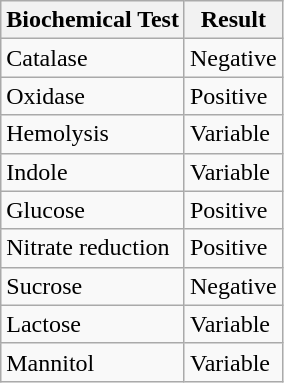<table class="wikitable">
<tr>
<th>Biochemical Test</th>
<th>Result</th>
</tr>
<tr>
<td>Catalase</td>
<td>Negative</td>
</tr>
<tr>
<td>Oxidase</td>
<td>Positive</td>
</tr>
<tr>
<td>Hemolysis</td>
<td>Variable</td>
</tr>
<tr>
<td>Indole</td>
<td>Variable</td>
</tr>
<tr>
<td>Glucose</td>
<td>Positive</td>
</tr>
<tr>
<td>Nitrate reduction</td>
<td>Positive</td>
</tr>
<tr>
<td>Sucrose</td>
<td>Negative</td>
</tr>
<tr>
<td>Lactose</td>
<td>Variable</td>
</tr>
<tr>
<td>Mannitol</td>
<td>Variable</td>
</tr>
</table>
